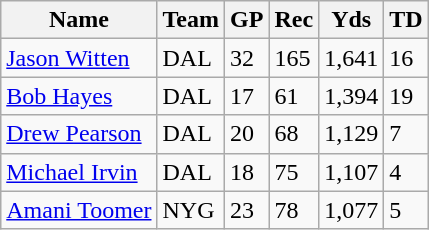<table class="wikitable sortable">
<tr>
<th>Name</th>
<th>Team</th>
<th>GP</th>
<th>Rec</th>
<th>Yds</th>
<th>TD</th>
</tr>
<tr>
<td><a href='#'>Jason Witten</a></td>
<td>DAL</td>
<td>32</td>
<td>165</td>
<td>1,641</td>
<td>16</td>
</tr>
<tr>
<td><a href='#'>Bob Hayes</a></td>
<td>DAL</td>
<td>17</td>
<td>61</td>
<td>1,394</td>
<td>19</td>
</tr>
<tr>
<td><a href='#'>Drew Pearson</a></td>
<td>DAL</td>
<td>20</td>
<td>68</td>
<td>1,129</td>
<td>7</td>
</tr>
<tr>
<td><a href='#'>Michael Irvin</a></td>
<td>DAL</td>
<td>18</td>
<td>75</td>
<td>1,107</td>
<td>4</td>
</tr>
<tr>
<td><a href='#'>Amani Toomer</a></td>
<td>NYG</td>
<td>23</td>
<td>78</td>
<td>1,077</td>
<td>5</td>
</tr>
</table>
